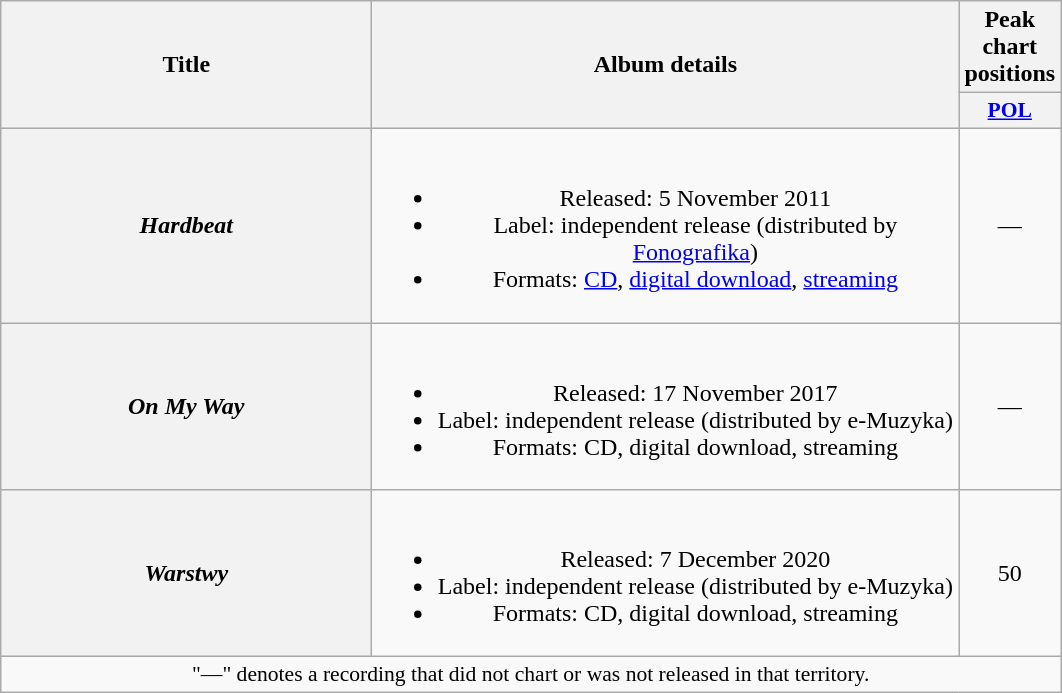<table class="wikitable plainrowheaders" style="text-align:center;">
<tr>
<th scope="col" rowspan="2" style="width:15em;">Title</th>
<th scope="col" rowspan="2" style="width:24em;">Album details</th>
<th>Peak chart positions</th>
</tr>
<tr>
<th scope="col" style="width:3em;font-size:90%;"><a href='#'>POL</a><br></th>
</tr>
<tr>
<th scope="row"><em>Hardbeat</em></th>
<td><br><ul><li>Released: 5 November 2011</li><li>Label: independent release (distributed by <a href='#'>Fonografika</a>)</li><li>Formats: <a href='#'>CD</a>, <a href='#'>digital download</a>, <a href='#'>streaming</a></li></ul></td>
<td>—</td>
</tr>
<tr>
<th scope="row"><em>On My Way</em></th>
<td><br><ul><li>Released: 17 November 2017</li><li>Label: independent release (distributed by e-Muzyka)</li><li>Formats: CD, digital download, streaming</li></ul></td>
<td>—</td>
</tr>
<tr>
<th scope="row"><em>Warstwy</em></th>
<td><br><ul><li>Released: 7 December 2020</li><li>Label: independent release (distributed by e-Muzyka)</li><li>Formats: CD, digital download, streaming</li></ul></td>
<td>50</td>
</tr>
<tr>
<td colspan="3" style="font-size:90%">"—" denotes a recording that did not chart or was not released in that territory.</td>
</tr>
</table>
